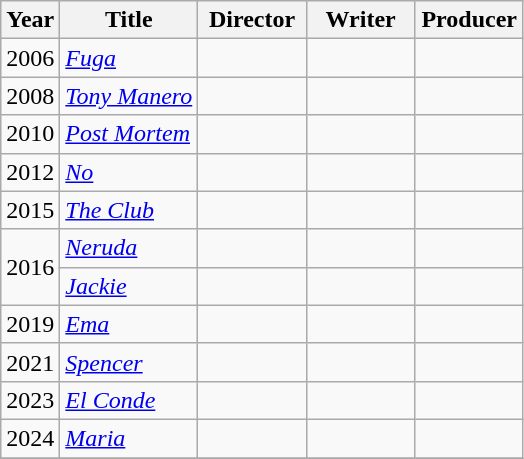<table class="wikitable">
<tr>
<th>Year</th>
<th>Title</th>
<th width=65>Director</th>
<th width=65>Writer</th>
<th width=65>Producer</th>
</tr>
<tr>
<td>2006</td>
<td><em><a href='#'>Fuga</a></em></td>
<td></td>
<td></td>
<td></td>
</tr>
<tr>
<td>2008</td>
<td><em><a href='#'>Tony Manero</a></em></td>
<td></td>
<td></td>
<td></td>
</tr>
<tr>
<td>2010</td>
<td><em><a href='#'>Post Mortem</a></em></td>
<td></td>
<td></td>
<td></td>
</tr>
<tr>
<td>2012</td>
<td><em><a href='#'>No</a></em></td>
<td></td>
<td></td>
<td></td>
</tr>
<tr>
<td>2015</td>
<td><em><a href='#'>The Club</a></em></td>
<td></td>
<td></td>
<td></td>
</tr>
<tr>
<td rowspan=2>2016</td>
<td><em><a href='#'>Neruda</a></em></td>
<td></td>
<td></td>
<td></td>
</tr>
<tr>
<td><em><a href='#'>Jackie</a></em></td>
<td></td>
<td></td>
<td></td>
</tr>
<tr>
<td>2019</td>
<td><em><a href='#'>Ema</a></em></td>
<td></td>
<td></td>
<td></td>
</tr>
<tr>
<td>2021</td>
<td><em><a href='#'>Spencer</a></em></td>
<td></td>
<td></td>
<td></td>
</tr>
<tr>
<td>2023</td>
<td><em><a href='#'>El Conde</a></em></td>
<td></td>
<td></td>
<td></td>
</tr>
<tr>
<td>2024</td>
<td><em><a href='#'>Maria</a></em></td>
<td></td>
<td></td>
<td></td>
</tr>
<tr>
</tr>
</table>
